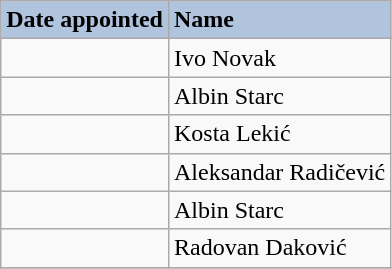<table class="wikitable">
<tr>
<th style="text-align: left; background: #B0C4DE;">Date appointed</th>
<th style="text-align: left; background: #B0C4DE;">Name</th>
</tr>
<tr>
<td></td>
<td>Ivo Novak</td>
</tr>
<tr>
<td></td>
<td>Albin Starc</td>
</tr>
<tr>
<td></td>
<td>Kosta Lekić</td>
</tr>
<tr>
<td></td>
<td>Aleksandar Radičević</td>
</tr>
<tr>
<td></td>
<td>Albin Starc</td>
</tr>
<tr>
<td></td>
<td>Radovan Daković</td>
</tr>
<tr>
</tr>
</table>
